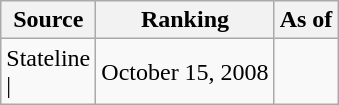<table class="wikitable" style="text-align:center">
<tr>
<th>Source</th>
<th>Ranking</th>
<th>As of</th>
</tr>
<tr>
<td align=left>Stateline<br>| </td>
<td>October 15, 2008</td>
</tr>
</table>
